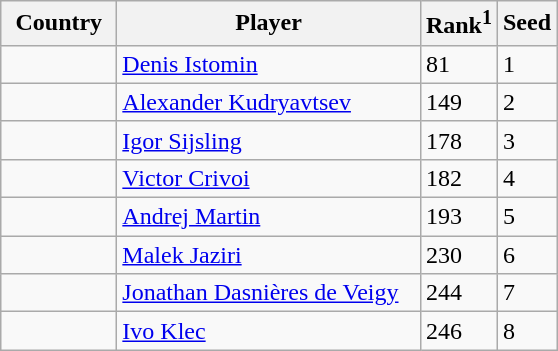<table class="sortable wikitable">
<tr>
<th width="70">Country</th>
<th width="195">Player</th>
<th>Rank<sup>1</sup></th>
<th>Seed</th>
</tr>
<tr>
<td></td>
<td><a href='#'>Denis Istomin</a></td>
<td>81</td>
<td>1</td>
</tr>
<tr>
<td></td>
<td><a href='#'>Alexander Kudryavtsev</a></td>
<td>149</td>
<td>2</td>
</tr>
<tr>
<td></td>
<td><a href='#'>Igor Sijsling</a></td>
<td>178</td>
<td>3</td>
</tr>
<tr>
<td></td>
<td><a href='#'>Victor Crivoi</a></td>
<td>182</td>
<td>4</td>
</tr>
<tr>
<td></td>
<td><a href='#'>Andrej Martin</a></td>
<td>193</td>
<td>5</td>
</tr>
<tr>
<td></td>
<td><a href='#'>Malek Jaziri</a></td>
<td>230</td>
<td>6</td>
</tr>
<tr>
<td></td>
<td><a href='#'>Jonathan Dasnières de Veigy</a></td>
<td>244</td>
<td>7</td>
</tr>
<tr>
<td></td>
<td><a href='#'>Ivo Klec</a></td>
<td>246</td>
<td>8</td>
</tr>
</table>
